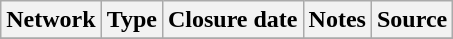<table class="wikitable sortable">
<tr>
<th>Network</th>
<th>Type</th>
<th>Closure date</th>
<th>Notes</th>
<th>Source</th>
</tr>
<tr>
</tr>
</table>
